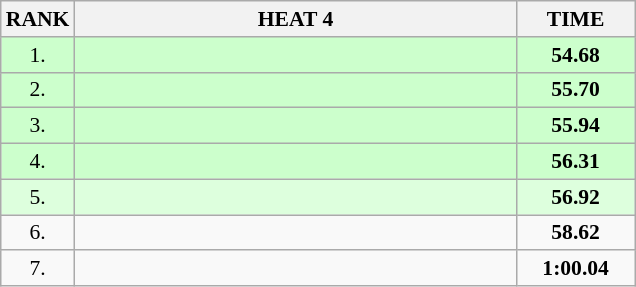<table class="wikitable" style="border-collapse: collapse; font-size: 90%;">
<tr>
<th>RANK</th>
<th style="width: 20em">HEAT 4</th>
<th style="width: 5em">TIME</th>
</tr>
<tr style="background:#ccffcc;">
<td align="center">1.</td>
<td></td>
<td align="center"><strong>54.68</strong></td>
</tr>
<tr style="background:#ccffcc;">
<td align="center">2.</td>
<td></td>
<td align="center"><strong>55.70</strong></td>
</tr>
<tr style="background:#ccffcc;">
<td align="center">3.</td>
<td></td>
<td align="center"><strong>55.94</strong></td>
</tr>
<tr style="background:#ccffcc;">
<td align="center">4.</td>
<td></td>
<td align="center"><strong>56.31</strong></td>
</tr>
<tr style="background:#ddffdd;">
<td align="center">5.</td>
<td></td>
<td align="center"><strong>56.92</strong></td>
</tr>
<tr>
<td align="center">6.</td>
<td></td>
<td align="center"><strong>58.62</strong></td>
</tr>
<tr>
<td align="center">7.</td>
<td></td>
<td align="center"><strong>1:00.04</strong></td>
</tr>
</table>
